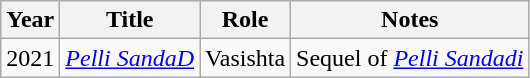<table class="wikitable">
<tr>
<th>Year</th>
<th>Title</th>
<th>Role</th>
<th>Notes</th>
</tr>
<tr>
<td>2021</td>
<td><em><a href='#'>Pelli SandaD</a></em></td>
<td>Vasishta</td>
<td>Sequel of <em><a href='#'>Pelli Sandadi</a></em></td>
</tr>
</table>
